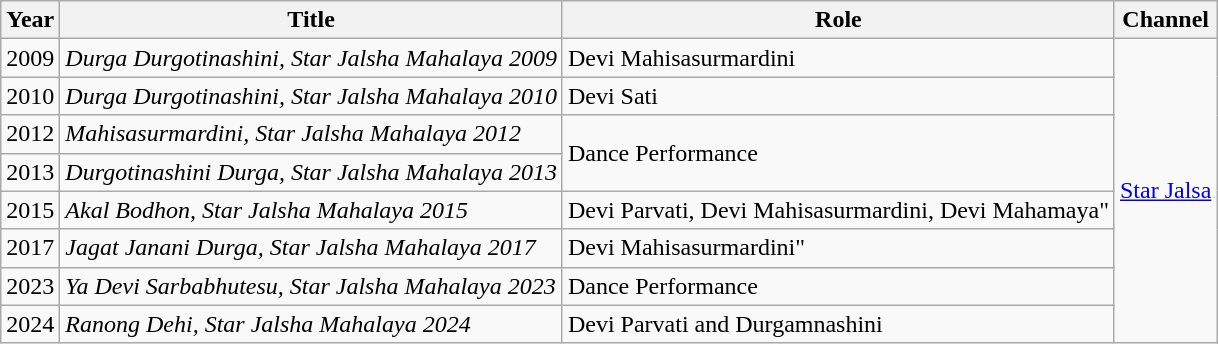<table class="wikitable">
<tr>
<th>Year</th>
<th>Title</th>
<th>Role</th>
<th>Channel</th>
</tr>
<tr>
<td>2009</td>
<td><em>Durga Durgotinashini, Star Jalsha Mahalaya 2009</em></td>
<td>Devi Mahisasurmardini</td>
<td rowspan="8"><a href='#'>Star Jalsa</a></td>
</tr>
<tr>
<td>2010</td>
<td><em>Durga Durgotinashini, Star Jalsha Mahalaya 2010</em></td>
<td>Devi Sati</td>
</tr>
<tr>
<td>2012</td>
<td><em>Mahisasurmardini, Star Jalsha Mahalaya 2012</em></td>
<td rowspan="2">Dance Performance</td>
</tr>
<tr>
<td>2013</td>
<td><em>Durgotinashini Durga, Star Jalsha Mahalaya 2013</em></td>
</tr>
<tr>
<td>2015</td>
<td><em>Akal Bodhon, Star Jalsha Mahalaya 2015</em></td>
<td>Devi Parvati, Devi Mahisasurmardini, Devi Mahamaya"</td>
</tr>
<tr>
<td>2017</td>
<td><em>Jagat Janani Durga, Star Jalsha Mahalaya 2017</em></td>
<td>Devi Mahisasurmardini"</td>
</tr>
<tr>
<td>2023</td>
<td><em>Ya Devi Sarbabhutesu, Star Jalsha Mahalaya 2023</em></td>
<td>Dance Performance</td>
</tr>
<tr>
<td>2024</td>
<td><em>Ranong Dehi, Star Jalsha Mahalaya 2024</em></td>
<td>Devi Parvati and Durgamnashini</td>
</tr>
</table>
